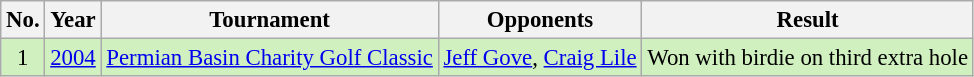<table class="wikitable" style="font-size:95%;">
<tr>
<th>No.</th>
<th>Year</th>
<th>Tournament</th>
<th>Opponents</th>
<th>Result</th>
</tr>
<tr style="background:#D0F0C0;">
<td align=center>1</td>
<td><a href='#'>2004</a></td>
<td><a href='#'>Permian Basin Charity Golf Classic</a></td>
<td> <a href='#'>Jeff Gove</a>,  <a href='#'>Craig Lile</a></td>
<td>Won with birdie on third extra hole</td>
</tr>
</table>
